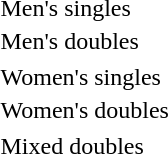<table>
<tr>
<td>Men's singles<br></td>
<td></td>
<td></td>
<td></td>
</tr>
<tr>
<td>Men's doubles<br></td>
<td></td>
<td></td>
<td></td>
</tr>
<tr bgcolor=#DDDDDD>
</tr>
<tr>
<td>Women's singles <br></td>
<td></td>
<td></td>
<td></td>
</tr>
<tr>
<td>Women's doubles <br></td>
<td></td>
<td></td>
<td></td>
</tr>
<tr bgcolor=#DDDDDD>
</tr>
<tr>
<td>Mixed doubles <br></td>
<td></td>
<td></td>
<td></td>
</tr>
</table>
